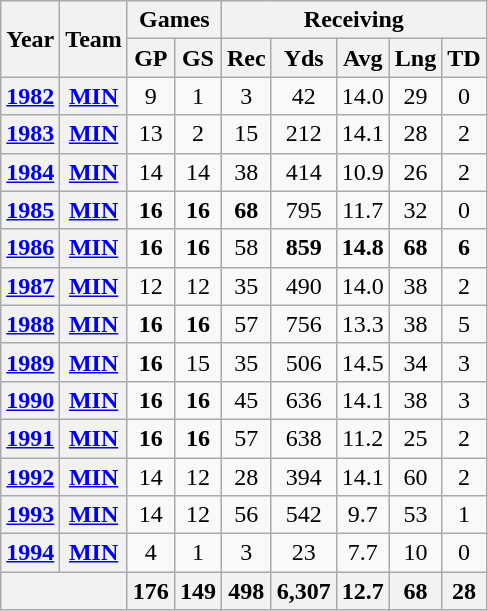<table class="wikitable" style="text-align:center">
<tr>
<th rowspan="2">Year</th>
<th rowspan="2">Team</th>
<th colspan="2">Games</th>
<th colspan="5">Receiving</th>
</tr>
<tr>
<th>GP</th>
<th>GS</th>
<th>Rec</th>
<th>Yds</th>
<th>Avg</th>
<th>Lng</th>
<th>TD</th>
</tr>
<tr>
<th><a href='#'>1982</a></th>
<th><a href='#'>MIN</a></th>
<td>9</td>
<td>1</td>
<td>3</td>
<td>42</td>
<td>14.0</td>
<td>29</td>
<td>0</td>
</tr>
<tr>
<th><a href='#'>1983</a></th>
<th><a href='#'>MIN</a></th>
<td>13</td>
<td>2</td>
<td>15</td>
<td>212</td>
<td>14.1</td>
<td>28</td>
<td>2</td>
</tr>
<tr>
<th><a href='#'>1984</a></th>
<th><a href='#'>MIN</a></th>
<td>14</td>
<td>14</td>
<td>38</td>
<td>414</td>
<td>10.9</td>
<td>26</td>
<td>2</td>
</tr>
<tr>
<th><a href='#'>1985</a></th>
<th><a href='#'>MIN</a></th>
<td><strong>16</strong></td>
<td><strong>16</strong></td>
<td><strong>68</strong></td>
<td>795</td>
<td>11.7</td>
<td>32</td>
<td>0</td>
</tr>
<tr>
<th><a href='#'>1986</a></th>
<th><a href='#'>MIN</a></th>
<td><strong>16</strong></td>
<td><strong>16</strong></td>
<td>58</td>
<td><strong>859</strong></td>
<td><strong>14.8</strong></td>
<td><strong>68</strong></td>
<td><strong>6</strong></td>
</tr>
<tr>
<th><a href='#'>1987</a></th>
<th><a href='#'>MIN</a></th>
<td>12</td>
<td>12</td>
<td>35</td>
<td>490</td>
<td>14.0</td>
<td>38</td>
<td>2</td>
</tr>
<tr>
<th><a href='#'>1988</a></th>
<th><a href='#'>MIN</a></th>
<td><strong>16</strong></td>
<td><strong>16</strong></td>
<td>57</td>
<td>756</td>
<td>13.3</td>
<td>38</td>
<td>5</td>
</tr>
<tr>
<th><a href='#'>1989</a></th>
<th><a href='#'>MIN</a></th>
<td><strong>16</strong></td>
<td>15</td>
<td>35</td>
<td>506</td>
<td>14.5</td>
<td>34</td>
<td>3</td>
</tr>
<tr>
<th><a href='#'>1990</a></th>
<th><a href='#'>MIN</a></th>
<td><strong>16</strong></td>
<td><strong>16</strong></td>
<td>45</td>
<td>636</td>
<td>14.1</td>
<td>38</td>
<td>3</td>
</tr>
<tr>
<th><a href='#'>1991</a></th>
<th><a href='#'>MIN</a></th>
<td><strong>16</strong></td>
<td><strong>16</strong></td>
<td>57</td>
<td>638</td>
<td>11.2</td>
<td>25</td>
<td>2</td>
</tr>
<tr>
<th><a href='#'>1992</a></th>
<th><a href='#'>MIN</a></th>
<td>14</td>
<td>12</td>
<td>28</td>
<td>394</td>
<td>14.1</td>
<td>60</td>
<td>2</td>
</tr>
<tr>
<th><a href='#'>1993</a></th>
<th><a href='#'>MIN</a></th>
<td>14</td>
<td>12</td>
<td>56</td>
<td>542</td>
<td>9.7</td>
<td>53</td>
<td>1</td>
</tr>
<tr>
<th><a href='#'>1994</a></th>
<th><a href='#'>MIN</a></th>
<td>4</td>
<td>1</td>
<td>3</td>
<td>23</td>
<td>7.7</td>
<td>10</td>
<td>0</td>
</tr>
<tr>
<th colspan="2"></th>
<th>176</th>
<th>149</th>
<th>498</th>
<th>6,307</th>
<th>12.7</th>
<th>68</th>
<th>28</th>
</tr>
</table>
